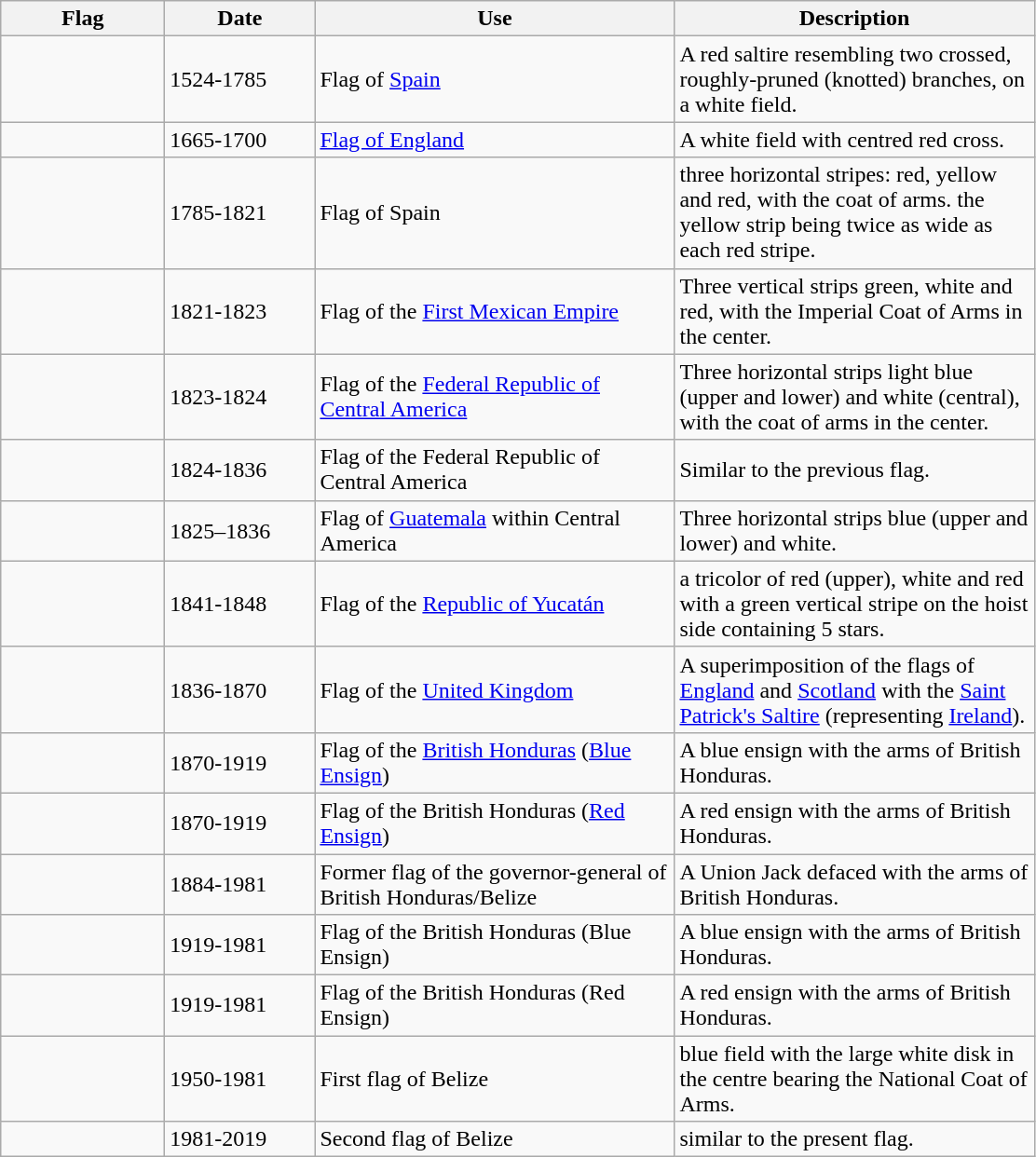<table class="wikitable">
<tr>
<th style="width:110px;">Flag</th>
<th style="width:100px;">Date</th>
<th style="width:250px;">Use</th>
<th style="width:250px;">Description</th>
</tr>
<tr>
<td></td>
<td>1524-1785</td>
<td>Flag of <a href='#'>Spain</a></td>
<td>A red saltire resembling two crossed, roughly-pruned (knotted) branches, on a white field.</td>
</tr>
<tr>
<td></td>
<td>1665-1700</td>
<td><a href='#'>Flag of England</a></td>
<td>A white field with centred red cross.</td>
</tr>
<tr>
<td></td>
<td>1785-1821</td>
<td>Flag of Spain</td>
<td>three horizontal stripes: red, yellow and red, with the coat of arms. the yellow strip being twice as wide as each red stripe.</td>
</tr>
<tr>
<td></td>
<td>1821-1823</td>
<td>Flag of the <a href='#'>First Mexican Empire</a></td>
<td>Three vertical strips green, white and red, with the Imperial Coat of Arms in the center.</td>
</tr>
<tr>
<td></td>
<td>1823-1824</td>
<td>Flag of the <a href='#'>Federal Republic of Central America</a></td>
<td>Three horizontal strips light blue (upper and lower) and white (central), with the coat of arms in the center.</td>
</tr>
<tr>
<td></td>
<td>1824-1836</td>
<td>Flag of the Federal Republic of Central America</td>
<td>Similar to the previous flag.</td>
</tr>
<tr>
<td></td>
<td>1825–1836</td>
<td>Flag of <a href='#'>Guatemala</a> within Central America</td>
<td>Three horizontal strips blue (upper and lower) and white.</td>
</tr>
<tr>
<td></td>
<td>1841-1848</td>
<td>Flag of the <a href='#'>Republic of Yucatán</a></td>
<td>a tricolor of red (upper), white and red with a green vertical stripe on the hoist side containing 5 stars.</td>
</tr>
<tr>
<td></td>
<td>1836-1870</td>
<td>Flag of the <a href='#'>United Kingdom</a></td>
<td>A superimposition of the flags of <a href='#'>England</a> and <a href='#'>Scotland</a> with the <a href='#'>Saint Patrick's Saltire</a> (representing <a href='#'>Ireland</a>).</td>
</tr>
<tr>
<td></td>
<td>1870-1919</td>
<td>Flag of the <a href='#'>British Honduras</a> (<a href='#'>Blue Ensign</a>)</td>
<td>A blue ensign with the arms of British Honduras.</td>
</tr>
<tr>
<td></td>
<td>1870-1919</td>
<td>Flag of the British Honduras (<a href='#'>Red Ensign</a>)</td>
<td>A red ensign with the arms of British Honduras.</td>
</tr>
<tr>
<td></td>
<td>1884-1981</td>
<td>Former flag of the governor-general of British Honduras/Belize</td>
<td>A Union Jack defaced with the arms of British Honduras.</td>
</tr>
<tr>
<td></td>
<td>1919-1981</td>
<td>Flag of the British Honduras (Blue Ensign)</td>
<td>A blue ensign with the arms of British Honduras.</td>
</tr>
<tr>
<td></td>
<td>1919-1981</td>
<td>Flag of the British Honduras (Red Ensign)</td>
<td>A red ensign with the arms of British Honduras.</td>
</tr>
<tr>
<td></td>
<td>1950-1981</td>
<td>First flag of Belize</td>
<td>blue field with the large white disk in the centre bearing the National Coat of Arms.</td>
</tr>
<tr>
<td></td>
<td>1981-2019</td>
<td>Second flag of Belize</td>
<td>similar to the present flag.</td>
</tr>
</table>
